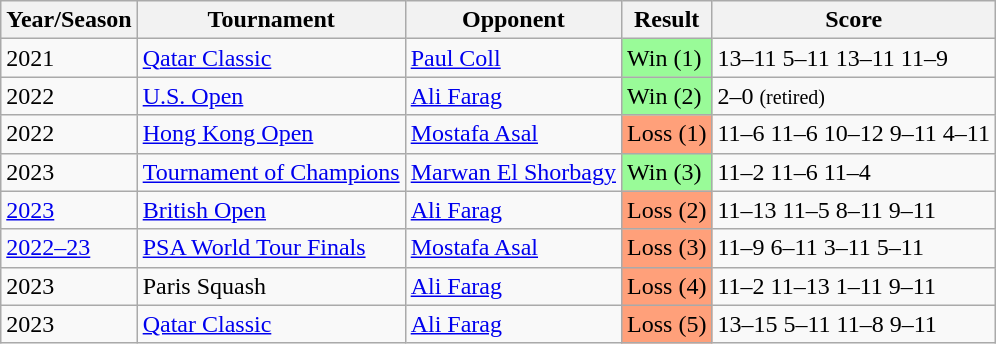<table class="wikitable">
<tr>
<th>Year/Season</th>
<th>Tournament</th>
<th>Opponent</th>
<th>Result</th>
<th>Score</th>
</tr>
<tr>
<td>2021</td>
<td><a href='#'>Qatar Classic</a></td>
<td><a href='#'>Paul Coll</a></td>
<td bgcolor="99FB98">Win (1)</td>
<td>13–11 5–11 13–11 11–9</td>
</tr>
<tr>
<td>2022</td>
<td><a href='#'>U.S. Open</a></td>
<td><a href='#'>Ali Farag</a></td>
<td bgcolor="99FB98">Win (2)</td>
<td>2–0 <small>(retired)</small></td>
</tr>
<tr>
<td>2022</td>
<td><a href='#'>Hong Kong Open</a></td>
<td><a href='#'>Mostafa Asal</a></td>
<td bgcolor="ffa07a">Loss (1)</td>
<td>11–6 11–6 10–12 9–11 4–11</td>
</tr>
<tr>
<td>2023</td>
<td><a href='#'>Tournament of Champions</a></td>
<td><a href='#'>Marwan El Shorbagy</a></td>
<td bgcolor="99FB98">Win (3)</td>
<td>11–2 11–6 11–4</td>
</tr>
<tr>
<td><a href='#'>2023</a></td>
<td><a href='#'>British Open</a></td>
<td><a href='#'>Ali Farag</a></td>
<td bgcolor="ffa07a">Loss (2)</td>
<td>11–13 11–5 8–11 9–11</td>
</tr>
<tr>
<td><a href='#'>2022–23</a></td>
<td><a href='#'>PSA World Tour Finals</a></td>
<td><a href='#'>Mostafa Asal</a></td>
<td bgcolor="ffa07a">Loss (3)</td>
<td>11–9 6–11 3–11 5–11</td>
</tr>
<tr>
<td>2023</td>
<td>Paris Squash</td>
<td><a href='#'>Ali Farag</a></td>
<td bgcolor="ffa07a">Loss (4)</td>
<td>11–2 11–13 1–11 9–11</td>
</tr>
<tr>
<td>2023</td>
<td><a href='#'>Qatar Classic</a></td>
<td><a href='#'>Ali Farag</a></td>
<td bgcolor="ffa07a">Loss (5)</td>
<td>13–15 5–11 11–8 9–11</td>
</tr>
</table>
